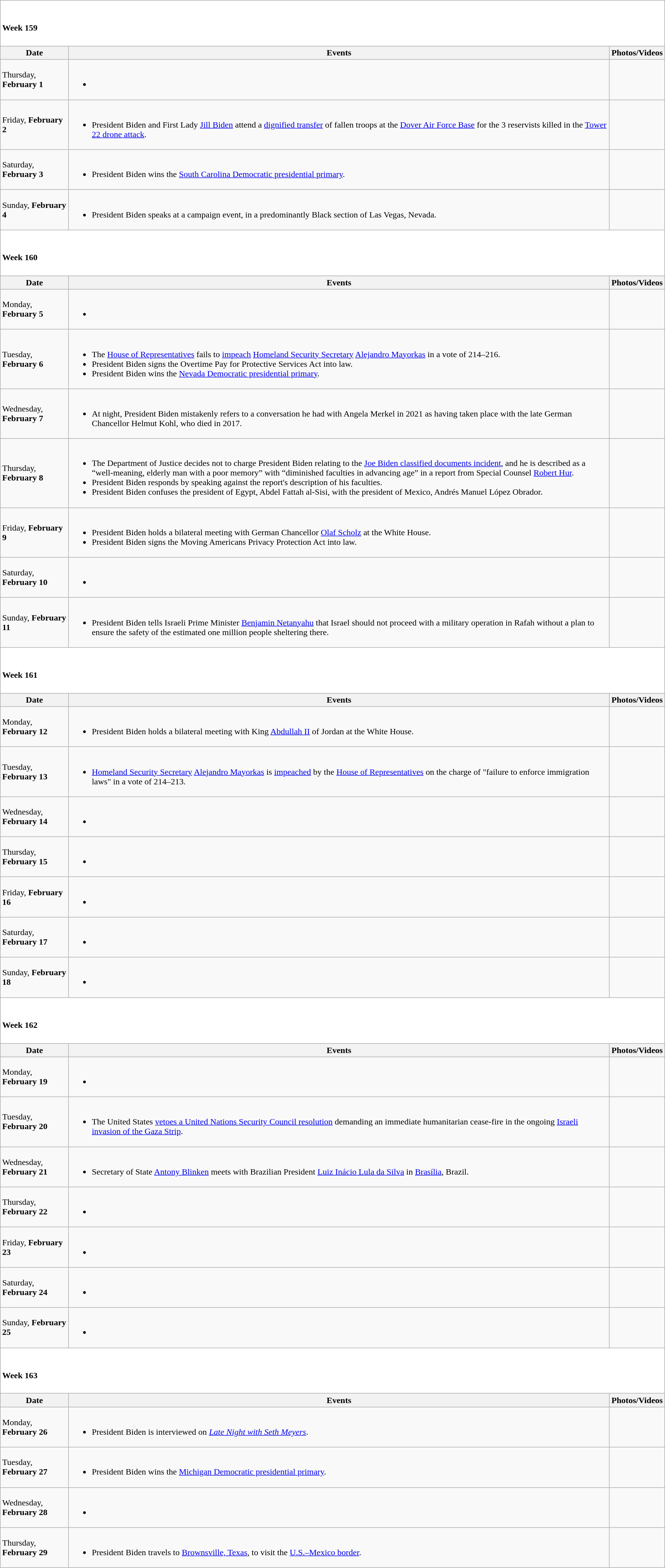<table class="wikitable">
<tr style="background:white;">
<td colspan="3"><br><h4>Week 159</h4></td>
</tr>
<tr>
<th>Date</th>
<th>Events</th>
<th>Photos/Videos</th>
</tr>
<tr>
<td>Thursday, <strong>February 1</strong></td>
<td><br><ul><li></li></ul></td>
<td></td>
</tr>
<tr>
<td>Friday, <strong>February 2</strong></td>
<td><br><ul><li>President Biden and First Lady <a href='#'>Jill Biden</a> attend a <a href='#'>dignified transfer</a> of fallen troops at the <a href='#'>Dover Air Force Base</a> for the 3 reservists killed in the <a href='#'>Tower 22 drone attack</a>.</li></ul></td>
<td></td>
</tr>
<tr>
<td>Saturday, <strong>February 3</strong></td>
<td><br><ul><li>President Biden wins the <a href='#'>South Carolina Democratic presidential primary</a>.</li></ul></td>
<td></td>
</tr>
<tr>
<td>Sunday, <strong>February 4</strong></td>
<td><br><ul><li>President Biden speaks at a campaign event, in a predominantly Black section of Las Vegas, Nevada.</li></ul></td>
<td></td>
</tr>
<tr style="background:white;">
<td colspan="3"><br><h4>Week 160</h4></td>
</tr>
<tr>
<th>Date</th>
<th>Events</th>
<th>Photos/Videos</th>
</tr>
<tr>
<td>Monday, <strong>February 5</strong></td>
<td><br><ul><li></li></ul></td>
<td></td>
</tr>
<tr>
<td>Tuesday, <strong>February 6</strong></td>
<td><br><ul><li>The <a href='#'>House of Representatives</a> fails to <a href='#'>impeach</a> <a href='#'>Homeland Security Secretary</a> <a href='#'>Alejandro Mayorkas</a> in a vote of 214–216.</li><li>President Biden signs the Overtime Pay for Protective Services Act into law.</li><li>President Biden wins the <a href='#'>Nevada Democratic presidential primary</a>.</li></ul></td>
<td></td>
</tr>
<tr>
<td>Wednesday, <strong>February 7</strong></td>
<td><br><ul><li>At night, President Biden mistakenly refers to a conversation he had with Angela Merkel in 2021 as having taken place with the late German Chancellor Helmut Kohl, who died in 2017.</li></ul></td>
<td></td>
</tr>
<tr>
<td>Thursday, <strong>February 8</strong></td>
<td><br><ul><li>The Department of Justice decides not to charge President Biden relating to the <a href='#'>Joe Biden classified documents incident</a>, and he is described as a “well-meaning, elderly man with a poor memory” with “diminished faculties in advancing age” in a report from Special Counsel <a href='#'>Robert Hur</a>.</li><li>President Biden responds by speaking against the report's description of his faculties.</li><li>President Biden confuses the president of Egypt, Abdel Fattah al-Sisi, with the president of Mexico, Andrés Manuel López Obrador.</li></ul></td>
<td></td>
</tr>
<tr>
<td>Friday, <strong>February 9</strong></td>
<td><br><ul><li>President Biden holds a bilateral meeting with German Chancellor <a href='#'>Olaf Scholz</a> at the White House.</li><li>President Biden signs the Moving Americans Privacy Protection Act into law.</li></ul></td>
<td></td>
</tr>
<tr>
<td>Saturday, <strong>February 10</strong></td>
<td><br><ul><li></li></ul></td>
<td></td>
</tr>
<tr>
<td>Sunday, <strong>February 11</strong></td>
<td><br><ul><li>President Biden tells Israeli Prime Minister <a href='#'>Benjamin Netanyahu</a> that Israel should not proceed with a military operation in Rafah without a plan to ensure the safety of the estimated one million people sheltering there.</li></ul></td>
<td></td>
</tr>
<tr style="background:white;">
<td colspan="3"><br><h4>Week 161</h4></td>
</tr>
<tr>
<th>Date</th>
<th>Events</th>
<th>Photos/Videos</th>
</tr>
<tr>
<td>Monday, <strong>February 12</strong></td>
<td><br><ul><li>President Biden holds a bilateral meeting with King <a href='#'>Abdullah II</a> of Jordan at the White House.</li></ul></td>
<td></td>
</tr>
<tr>
<td>Tuesday, <strong>February 13</strong></td>
<td><br><ul><li><a href='#'>Homeland Security Secretary</a> <a href='#'>Alejandro Mayorkas</a> is <a href='#'>impeached</a> by the <a href='#'>House of Representatives</a> on the charge of "failure to enforce immigration laws" in a vote of 214–213.</li></ul></td>
<td></td>
</tr>
<tr>
<td>Wednesday, <strong>February 14</strong></td>
<td><br><ul><li></li></ul></td>
<td></td>
</tr>
<tr>
<td>Thursday, <strong>February 15</strong></td>
<td><br><ul><li></li></ul></td>
<td></td>
</tr>
<tr>
<td>Friday, <strong>February 16</strong></td>
<td><br><ul><li></li></ul></td>
<td></td>
</tr>
<tr>
<td>Saturday, <strong>February 17</strong></td>
<td><br><ul><li></li></ul></td>
<td></td>
</tr>
<tr>
<td>Sunday, <strong>February 18</strong></td>
<td><br><ul><li></li></ul></td>
<td></td>
</tr>
<tr style="background:white;">
<td colspan="3"><br><h4>Week 162</h4></td>
</tr>
<tr>
<th>Date</th>
<th>Events</th>
<th>Photos/Videos</th>
</tr>
<tr>
<td>Monday, <strong>February 19</strong></td>
<td><br><ul><li></li></ul></td>
<td></td>
</tr>
<tr>
<td>Tuesday, <strong>February 20</strong></td>
<td><br><ul><li>The United States <a href='#'>vetoes a United Nations Security Council resolution</a> demanding an immediate humanitarian cease-fire in the ongoing <a href='#'>Israeli invasion of the Gaza Strip</a>.</li></ul></td>
<td></td>
</tr>
<tr>
<td>Wednesday, <strong>February 21</strong></td>
<td><br><ul><li>Secretary of State <a href='#'>Antony Blinken</a> meets with Brazilian President <a href='#'>Luiz Inácio Lula da Silva</a> in <a href='#'>Brasília</a>, Brazil.</li></ul></td>
<td></td>
</tr>
<tr>
<td>Thursday, <strong>February 22</strong></td>
<td><br><ul><li></li></ul></td>
<td></td>
</tr>
<tr>
<td>Friday, <strong>February 23</strong></td>
<td><br><ul><li></li></ul></td>
<td></td>
</tr>
<tr>
<td>Saturday, <strong>February 24</strong></td>
<td><br><ul><li></li></ul></td>
<td></td>
</tr>
<tr>
<td>Sunday, <strong>February 25</strong></td>
<td><br><ul><li></li></ul></td>
<td></td>
</tr>
<tr style="background:white;">
<td colspan="3"><br><h4>Week 163</h4></td>
</tr>
<tr>
<th>Date</th>
<th>Events</th>
<th>Photos/Videos</th>
</tr>
<tr>
<td>Monday, <strong>February 26</strong></td>
<td><br><ul><li>President Biden is interviewed on <em><a href='#'>Late Night with Seth Meyers</a></em>.</li></ul></td>
<td></td>
</tr>
<tr>
<td>Tuesday, <strong>February 27</strong></td>
<td><br><ul><li>President Biden wins the <a href='#'>Michigan Democratic presidential primary</a>.</li></ul></td>
<td></td>
</tr>
<tr>
<td>Wednesday, <strong>February 28</strong></td>
<td><br><ul><li></li></ul></td>
<td></td>
</tr>
<tr>
<td>Thursday, <strong>February 29</strong></td>
<td><br><ul><li>President Biden travels to <a href='#'>Brownsville, Texas</a>, to visit the <a href='#'>U.S.–Mexico border</a>.</li></ul></td>
<td></td>
</tr>
</table>
